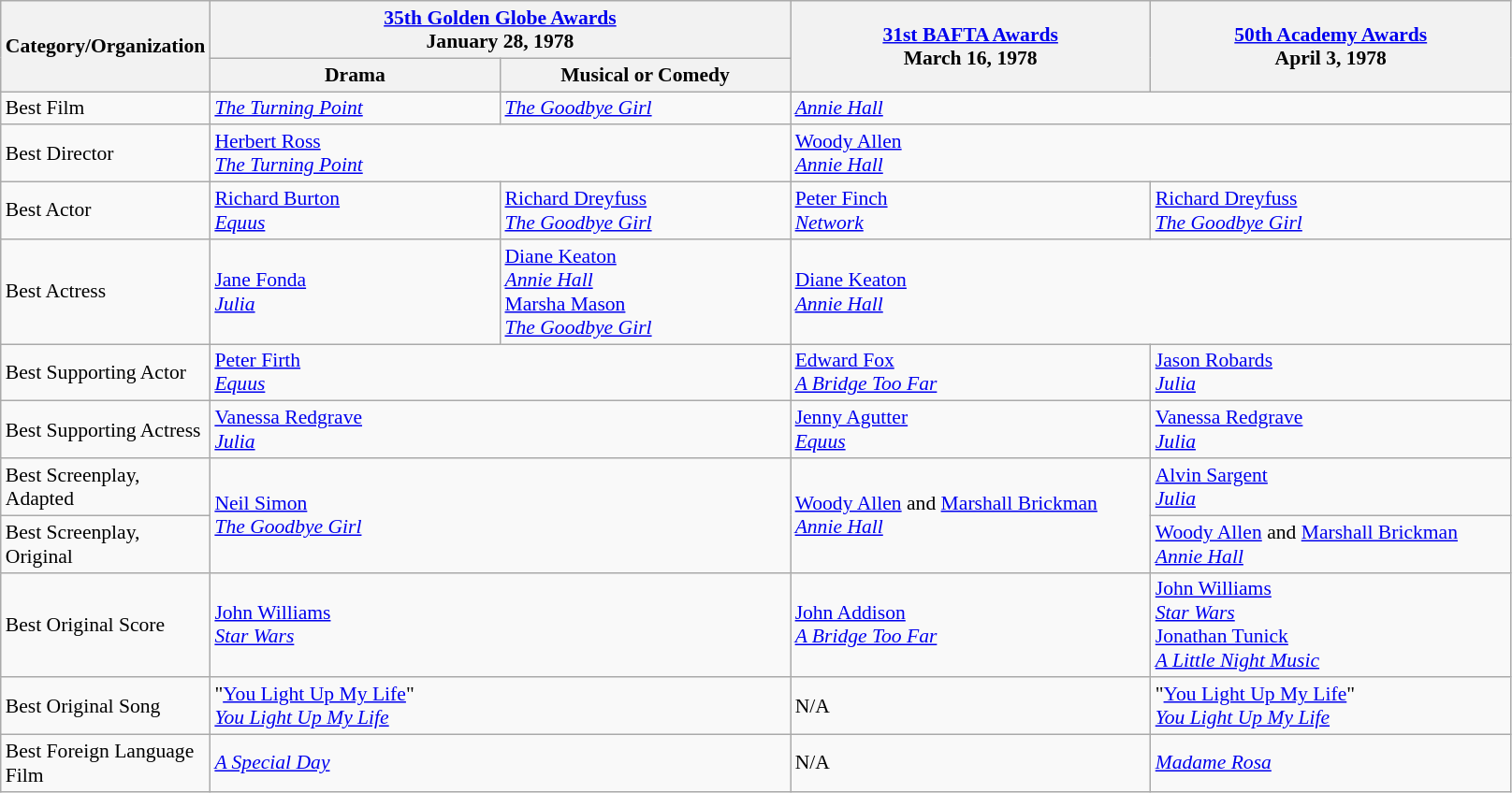<table class="wikitable" style="font-size: 90%;">
<tr>
<th rowspan="2" style="width:20px;">Category/Organization</th>
<th colspan="2" style="width:250px;"><a href='#'>35th Golden Globe Awards</a><br>January 28, 1978</th>
<th rowspan="2" style="width:250px;"><a href='#'>31st BAFTA Awards</a><br>March 16, 1978</th>
<th rowspan="2" style="width:250px;"><a href='#'>50th Academy Awards</a><br>April 3, 1978</th>
</tr>
<tr>
<th width=200>Drama</th>
<th style="width:200px;">Musical or Comedy</th>
</tr>
<tr>
<td>Best Film</td>
<td><em><a href='#'>The Turning Point</a></em></td>
<td><em><a href='#'>The Goodbye Girl</a></em></td>
<td colspan="2"><em><a href='#'>Annie Hall</a></em></td>
</tr>
<tr>
<td>Best Director</td>
<td colspan="2"><a href='#'>Herbert Ross</a><br><em><a href='#'>The Turning Point</a></em></td>
<td colspan="2"><a href='#'>Woody Allen</a><br><em><a href='#'>Annie Hall</a></em></td>
</tr>
<tr>
<td>Best Actor</td>
<td><a href='#'>Richard Burton</a><br><em><a href='#'>Equus</a></em></td>
<td><a href='#'>Richard Dreyfuss</a><br><em><a href='#'>The Goodbye Girl</a></em></td>
<td><a href='#'>Peter Finch</a><br><em><a href='#'>Network</a></em></td>
<td><a href='#'>Richard Dreyfuss</a><br><em><a href='#'>The Goodbye Girl</a></em></td>
</tr>
<tr>
<td>Best Actress</td>
<td><a href='#'>Jane Fonda</a><br><em><a href='#'>Julia</a></em></td>
<td><a href='#'>Diane Keaton</a><br><em><a href='#'>Annie Hall</a></em><br><a href='#'>Marsha Mason</a><br><em><a href='#'>The Goodbye Girl</a></em></td>
<td colspan="2"><a href='#'>Diane Keaton</a><br><em><a href='#'>Annie Hall</a></em></td>
</tr>
<tr>
<td>Best Supporting Actor</td>
<td colspan="2"><a href='#'>Peter Firth</a><br><em><a href='#'>Equus</a></em></td>
<td><a href='#'>Edward Fox</a><br><em><a href='#'>A Bridge Too Far</a></em></td>
<td><a href='#'>Jason Robards</a><br><em><a href='#'>Julia</a></em></td>
</tr>
<tr>
<td>Best Supporting Actress</td>
<td colspan="2"><a href='#'>Vanessa Redgrave</a><br><em><a href='#'>Julia</a></em></td>
<td><a href='#'>Jenny Agutter</a><br><em><a href='#'>Equus</a></em></td>
<td><a href='#'>Vanessa Redgrave</a><br><em><a href='#'>Julia</a></em></td>
</tr>
<tr>
<td>Best Screenplay, Adapted</td>
<td colspan="2" rowspan="2"><a href='#'>Neil Simon</a><br><em><a href='#'>The Goodbye Girl</a></em></td>
<td rowspan="2"><a href='#'>Woody Allen</a> and <a href='#'>Marshall Brickman</a><br><em><a href='#'>Annie Hall</a></em></td>
<td><a href='#'>Alvin Sargent</a><br><em><a href='#'>Julia</a></em></td>
</tr>
<tr>
<td>Best Screenplay, Original</td>
<td><a href='#'>Woody Allen</a> and <a href='#'>Marshall Brickman</a><br><em><a href='#'>Annie Hall</a></em></td>
</tr>
<tr>
<td>Best Original Score</td>
<td colspan="2"><a href='#'>John Williams</a><br><em><a href='#'>Star Wars</a></em></td>
<td><a href='#'>John Addison</a><br><em><a href='#'>A Bridge Too Far</a></em></td>
<td><a href='#'>John Williams</a><br><em><a href='#'>Star Wars</a></em><br><a href='#'>Jonathan Tunick</a><br><em><a href='#'>A Little Night Music</a></em></td>
</tr>
<tr>
<td>Best Original Song</td>
<td colspan="2">"<a href='#'>You Light Up My Life</a>"<br><em><a href='#'>You Light Up My Life</a></em></td>
<td>N/A</td>
<td>"<a href='#'>You Light Up My Life</a>"<br><em><a href='#'>You Light Up My Life</a></em></td>
</tr>
<tr>
<td>Best Foreign Language Film</td>
<td colspan="2"><em><a href='#'>A Special Day</a></em></td>
<td>N/A</td>
<td><em><a href='#'>Madame Rosa</a></em></td>
</tr>
</table>
